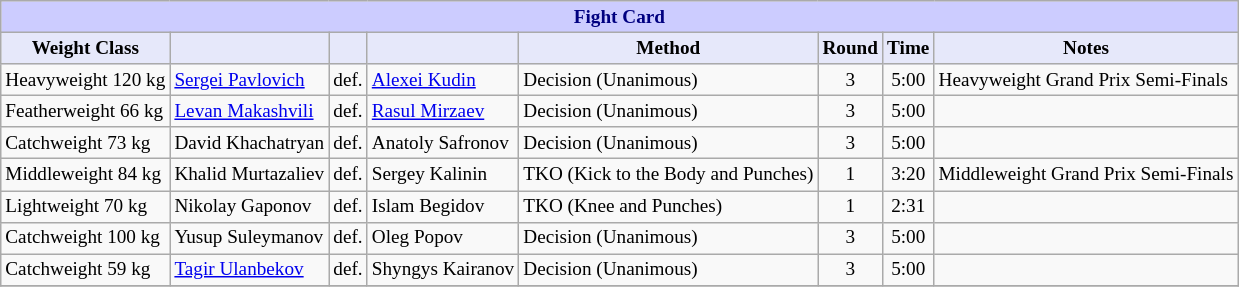<table class="wikitable" style="font-size: 80%;">
<tr>
<th colspan="8" style="background-color: #ccf; color: #000080; text-align: center;"><strong>Fight Card</strong></th>
</tr>
<tr>
<th colspan="1" style="background-color: #E6E8FA; color: #000000; text-align: center;">Weight Class</th>
<th colspan="1" style="background-color: #E6E8FA; color: #000000; text-align: center;"></th>
<th colspan="1" style="background-color: #E6E8FA; color: #000000; text-align: center;"></th>
<th colspan="1" style="background-color: #E6E8FA; color: #000000; text-align: center;"></th>
<th colspan="1" style="background-color: #E6E8FA; color: #000000; text-align: center;">Method</th>
<th colspan="1" style="background-color: #E6E8FA; color: #000000; text-align: center;">Round</th>
<th colspan="1" style="background-color: #E6E8FA; color: #000000; text-align: center;">Time</th>
<th colspan="1" style="background-color: #E6E8FA; color: #000000; text-align: center;">Notes</th>
</tr>
<tr>
<td>Heavyweight 120 kg</td>
<td> <a href='#'>Sergei Pavlovich</a></td>
<td>def.</td>
<td> <a href='#'>Alexei Kudin</a></td>
<td>Decision (Unanimous)</td>
<td align=center>3</td>
<td align=center>5:00</td>
<td>Heavyweight Grand Prix Semi-Finals</td>
</tr>
<tr>
<td>Featherweight 66 kg</td>
<td> <a href='#'>Levan Makashvili</a></td>
<td>def.</td>
<td> <a href='#'>Rasul Mirzaev</a></td>
<td>Decision (Unanimous)</td>
<td align=center>3</td>
<td align=center>5:00</td>
<td></td>
</tr>
<tr>
<td>Catchweight 73 kg</td>
<td> David Khachatryan</td>
<td>def.</td>
<td> Anatoly Safronov</td>
<td>Decision (Unanimous)</td>
<td align=center>3</td>
<td align=center>5:00</td>
<td></td>
</tr>
<tr>
<td>Middleweight 84 kg</td>
<td> Khalid Murtazaliev</td>
<td>def.</td>
<td> Sergey Kalinin</td>
<td>TKO (Kick to the Body and Punches)</td>
<td align=center>1</td>
<td align=center>3:20</td>
<td>Middleweight Grand Prix Semi-Finals</td>
</tr>
<tr>
<td>Lightweight 70 kg</td>
<td> Nikolay Gaponov</td>
<td>def.</td>
<td> Islam Begidov</td>
<td>TKO (Knee and Punches)</td>
<td align=center>1</td>
<td align=center>2:31</td>
<td></td>
</tr>
<tr>
<td>Catchweight 100 kg</td>
<td> Yusup Suleymanov</td>
<td>def.</td>
<td> Oleg Popov</td>
<td>Decision (Unanimous)</td>
<td align=center>3</td>
<td align=center>5:00</td>
<td></td>
</tr>
<tr>
<td>Catchweight 59 kg</td>
<td> <a href='#'>Tagir Ulanbekov</a></td>
<td>def.</td>
<td> Shyngys Kairanov</td>
<td>Decision (Unanimous)</td>
<td align=center>3</td>
<td align=center>5:00</td>
<td></td>
</tr>
<tr>
</tr>
</table>
